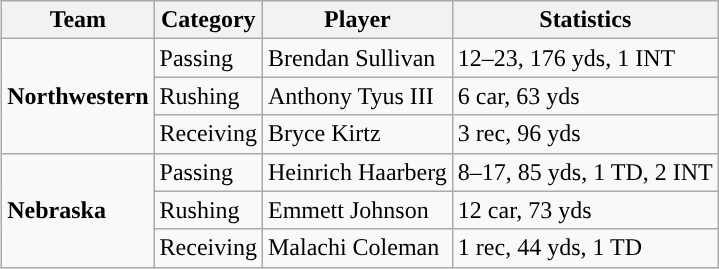<table class="wikitable" style="float: right;">
<tr>
<th>Team</th>
<th>Category</th>
<th>Player</th>
<th>Statistics</th>
</tr>
<tr>
<td rowspan=3><strong>Northwestern</strong></td>
<td>Passing</td>
<td>Brendan Sullivan</td>
<td>12–23, 176 yds, 1 INT</td>
</tr>
<tr>
<td>Rushing</td>
<td>Anthony Tyus III</td>
<td>6 car, 63 yds</td>
</tr>
<tr>
<td>Receiving</td>
<td>Bryce Kirtz</td>
<td>3 rec, 96 yds</td>
</tr>
<tr>
<td rowspan=3><strong>Nebraska</strong></td>
<td>Passing</td>
<td>Heinrich Haarberg</td>
<td>8–17, 85 yds, 1 TD, 2 INT</td>
</tr>
<tr>
<td>Rushing</td>
<td>Emmett Johnson</td>
<td>12 car, 73 yds</td>
</tr>
<tr>
<td>Receiving</td>
<td>Malachi Coleman</td>
<td>1 rec, 44 yds, 1 TD</td>
</tr>
</table>
